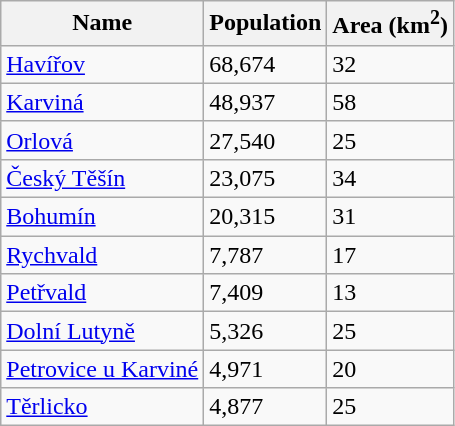<table class="wikitable sortable">
<tr>
<th>Name</th>
<th>Population</th>
<th>Area (km<sup>2</sup>)</th>
</tr>
<tr>
<td><a href='#'>Havířov</a></td>
<td>68,674</td>
<td>32</td>
</tr>
<tr>
<td><a href='#'>Karviná</a></td>
<td>48,937</td>
<td>58</td>
</tr>
<tr>
<td><a href='#'>Orlová</a></td>
<td>27,540</td>
<td>25</td>
</tr>
<tr>
<td><a href='#'>Český Těšín</a></td>
<td>23,075</td>
<td>34</td>
</tr>
<tr>
<td><a href='#'>Bohumín</a></td>
<td>20,315</td>
<td>31</td>
</tr>
<tr>
<td><a href='#'>Rychvald</a></td>
<td>7,787</td>
<td>17</td>
</tr>
<tr>
<td><a href='#'>Petřvald</a></td>
<td>7,409</td>
<td>13</td>
</tr>
<tr>
<td><a href='#'>Dolní Lutyně</a></td>
<td>5,326</td>
<td>25</td>
</tr>
<tr>
<td><a href='#'>Petrovice u Karviné</a></td>
<td>4,971</td>
<td>20</td>
</tr>
<tr>
<td><a href='#'>Těrlicko</a></td>
<td>4,877</td>
<td>25</td>
</tr>
</table>
